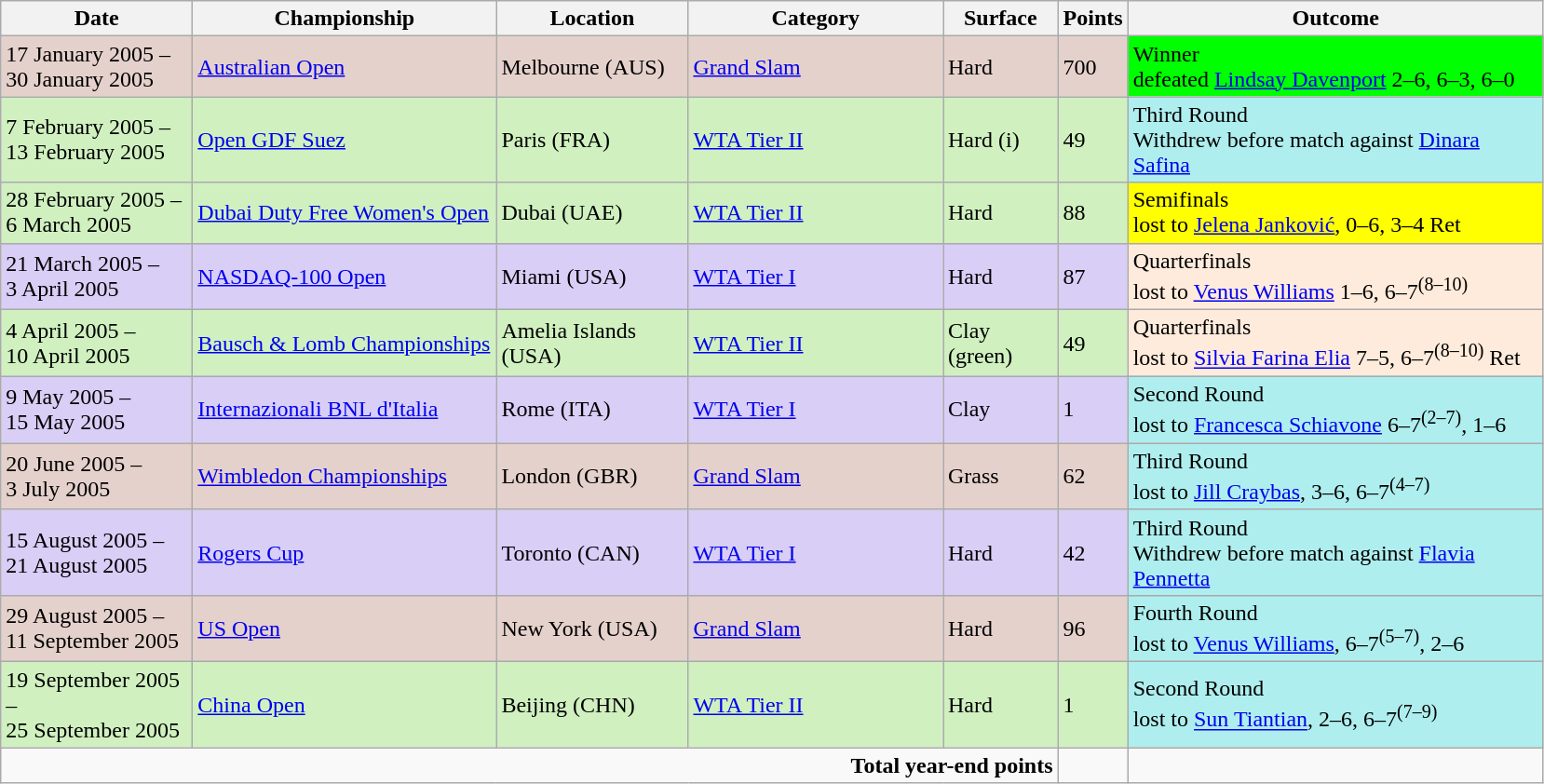<table class="wikitable">
<tr>
<th width=130>Date</th>
<th width=210>Championship</th>
<th width=130>Location</th>
<th width=175>Category</th>
<th width=75>Surface</th>
<th width=40>Points</th>
<th width=290>Outcome</th>
</tr>
<tr style="background:#e5d1cb;">
<td>17 January 2005 –<br>30 January 2005</td>
<td><a href='#'>Australian Open</a></td>
<td>Melbourne (AUS)</td>
<td><a href='#'>Grand Slam</a></td>
<td>Hard</td>
<td>700</td>
<td style="background:lime;">Winner <br>defeated <a href='#'>Lindsay Davenport</a> 2–6, 6–3, 6–0</td>
</tr>
<tr style="background:#d0f0c0;">
<td>7 February 2005 –<br>13 February 2005</td>
<td><a href='#'>Open GDF Suez</a></td>
<td>Paris (FRA)</td>
<td><a href='#'>WTA Tier II</a></td>
<td>Hard (i)</td>
<td>49</td>
<td style="background:#afeeee;">Third Round <br>Withdrew before match against <a href='#'>Dinara Safina</a></td>
</tr>
<tr style="background:#d0f0c0;">
<td>28 February 2005 –<br>6 March 2005</td>
<td><a href='#'>Dubai Duty Free Women's Open</a></td>
<td>Dubai (UAE)</td>
<td><a href='#'>WTA Tier II</a></td>
<td>Hard</td>
<td>88</td>
<td style="background:yellow">Semifinals <br>lost to <a href='#'>Jelena Janković</a>, 0–6, 3–4 Ret</td>
</tr>
<tr style="background:#d8cef6">
<td>21 March 2005 –<br>3 April 2005</td>
<td><a href='#'>NASDAQ-100 Open</a></td>
<td>Miami (USA)</td>
<td><a href='#'>WTA Tier I</a></td>
<td>Hard</td>
<td>87</td>
<td style="background:#ffebdc;">Quarterfinals <br>lost to <a href='#'>Venus Williams</a> 1–6, 6–7<sup>(8–10)</sup></td>
</tr>
<tr style="background:#d0f0c0;">
<td>4 April 2005 –<br>10 April 2005</td>
<td><a href='#'>Bausch & Lomb Championships</a></td>
<td>Amelia Islands (USA)</td>
<td><a href='#'>WTA Tier II</a></td>
<td>Clay (green)</td>
<td>49</td>
<td style="background:#ffebdc;">Quarterfinals <br>lost to <a href='#'>Silvia Farina Elia</a> 7–5, 6–7<sup>(8–10)</sup> Ret</td>
</tr>
<tr style="background:#d8cef6">
<td>9 May 2005 –<br>15 May 2005</td>
<td><a href='#'>Internazionali BNL d'Italia</a></td>
<td>Rome (ITA)</td>
<td><a href='#'>WTA Tier I</a></td>
<td>Clay</td>
<td>1</td>
<td style="background:#afeeee;">Second Round <br>lost to <a href='#'>Francesca Schiavone</a> 6–7<sup>(2–7)</sup>, 1–6</td>
</tr>
<tr style="background:#e5d1cb;">
<td>20 June 2005 –<br>3 July 2005</td>
<td><a href='#'>Wimbledon Championships</a></td>
<td>London (GBR)</td>
<td><a href='#'>Grand Slam</a></td>
<td>Grass</td>
<td>62</td>
<td style="background:#afeeee;">Third Round <br>lost to <a href='#'>Jill Craybas</a>, 3–6, 6–7<sup>(4–7)</sup></td>
</tr>
<tr style="background:#d8cef6">
<td>15 August 2005 –<br>21 August 2005</td>
<td><a href='#'>Rogers Cup</a></td>
<td>Toronto (CAN)</td>
<td><a href='#'>WTA Tier I</a></td>
<td>Hard</td>
<td>42</td>
<td style="background:#afeeee;">Third Round <br>Withdrew before match against <a href='#'>Flavia Pennetta</a></td>
</tr>
<tr style="background:#e5d1cb;">
<td>29 August 2005 –<br>11 September 2005</td>
<td><a href='#'>US Open</a></td>
<td>New York (USA)</td>
<td><a href='#'>Grand Slam</a></td>
<td>Hard</td>
<td>96</td>
<td style="background:#afeeee;">Fourth Round <br>lost to <a href='#'>Venus Williams</a>, 6–7<sup>(5–7)</sup>, 2–6</td>
</tr>
<tr style="background:#d0f0c0;">
<td>19 September 2005 –<br>25 September 2005</td>
<td><a href='#'>China Open</a></td>
<td>Beijing (CHN)</td>
<td><a href='#'>WTA Tier II</a></td>
<td>Hard</td>
<td>1</td>
<td style="background:#afeeee;">Second Round <br>lost to <a href='#'>Sun Tiantian</a>, 2–6, 6–7<sup>(7–9)</sup></td>
</tr>
<tr>
<td colspan=5 align=right><strong>Total year-end points</strong></td>
<td></td>
<td></td>
</tr>
</table>
